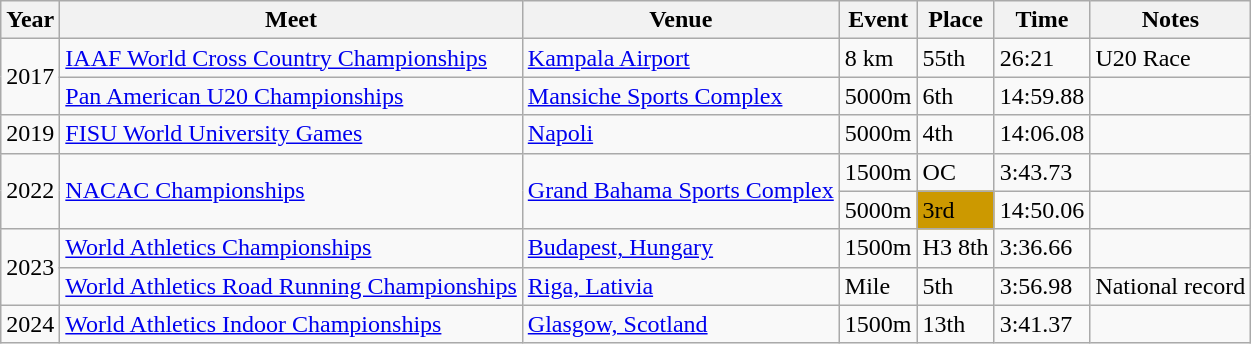<table class="wikitable">
<tr>
<th>Year</th>
<th>Meet</th>
<th>Venue</th>
<th>Event</th>
<th>Place</th>
<th>Time</th>
<th>Notes</th>
</tr>
<tr>
<td rowspan="2">2017</td>
<td><a href='#'>IAAF World Cross Country Championships</a></td>
<td><a href='#'>Kampala Airport</a></td>
<td>8 km</td>
<td>55th</td>
<td>26:21</td>
<td>U20 Race</td>
</tr>
<tr>
<td><a href='#'>Pan American U20 Championships</a></td>
<td><a href='#'>Mansiche Sports Complex</a></td>
<td>5000m</td>
<td>6th</td>
<td>14:59.88</td>
<td></td>
</tr>
<tr>
<td>2019</td>
<td><a href='#'>FISU World University Games</a></td>
<td><a href='#'>Napoli</a></td>
<td>5000m</td>
<td>4th</td>
<td>14:06.08</td>
<td></td>
</tr>
<tr>
<td rowspan="2">2022</td>
<td rowspan="2"><a href='#'>NACAC Championships</a></td>
<td rowspan="2"><a href='#'>Grand Bahama Sports Complex</a></td>
<td>1500m</td>
<td>OC</td>
<td>3:43.73</td>
<td></td>
</tr>
<tr>
<td>5000m</td>
<td bgcolor="cc9900">3rd</td>
<td>14:50.06</td>
<td></td>
</tr>
<tr>
<td rowspan="2">2023</td>
<td><a href='#'>World Athletics Championships</a></td>
<td><a href='#'>Budapest, Hungary</a></td>
<td>1500m</td>
<td>H3 8th</td>
<td>3:36.66</td>
<td></td>
</tr>
<tr>
<td><a href='#'>World Athletics Road Running Championships</a></td>
<td><a href='#'>Riga, Lativia</a></td>
<td>Mile</td>
<td>5th</td>
<td>3:56.98</td>
<td>National record</td>
</tr>
<tr>
<td>2024</td>
<td><a href='#'>World Athletics Indoor Championships</a></td>
<td><a href='#'>Glasgow, Scotland</a></td>
<td>1500m</td>
<td>13th</td>
<td>3:41.37</td>
<td></td>
</tr>
</table>
